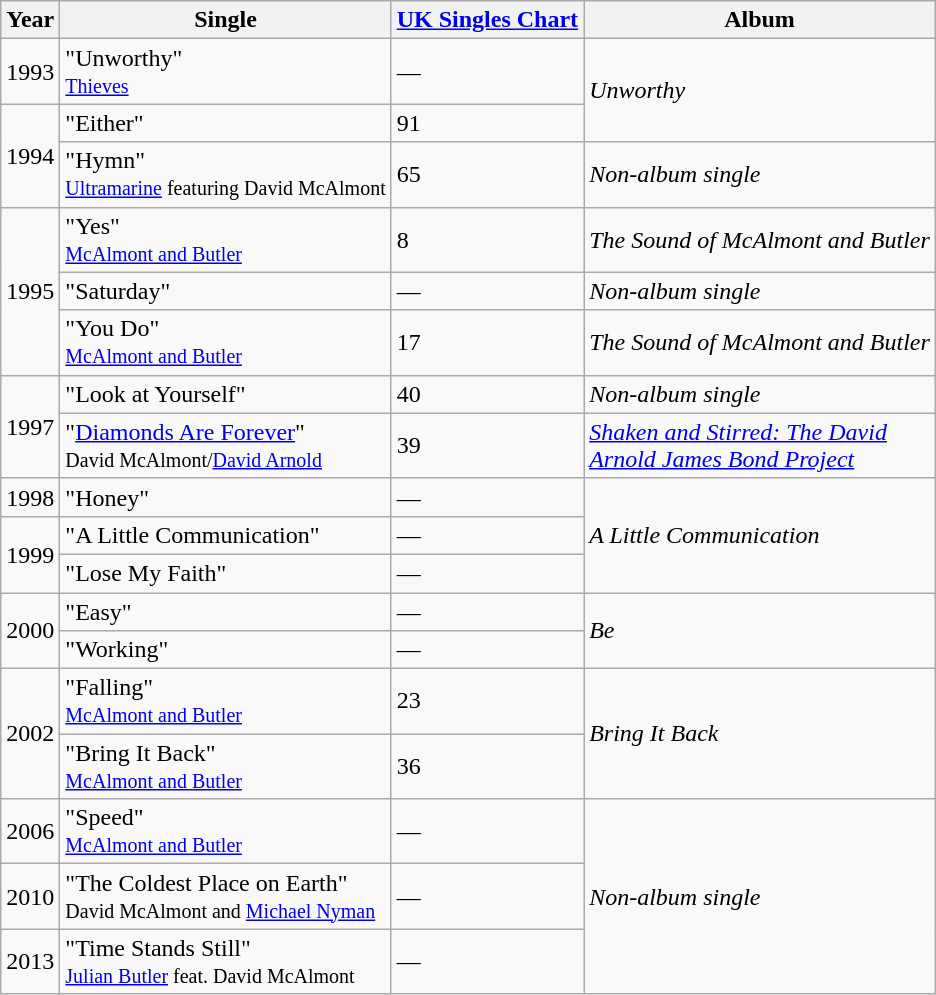<table class="wikitable">
<tr>
<th>Year</th>
<th>Single</th>
<th><a href='#'>UK Singles Chart</a></th>
<th>Album</th>
</tr>
<tr>
<td>1993</td>
<td>"Unworthy"<br><small><a href='#'>Thieves</a></small></td>
<td>—</td>
<td rowspan="2"><em>Unworthy</em></td>
</tr>
<tr>
<td rowspan="2">1994</td>
<td>"Either"</td>
<td>91</td>
</tr>
<tr>
<td>"Hymn"<br><small><a href='#'>Ultramarine</a> featuring David McAlmont</small></td>
<td>65</td>
<td><em>Non-album single</em></td>
</tr>
<tr>
<td rowspan="3">1995</td>
<td>"Yes"<br><small><a href='#'>McAlmont and Butler</a></small></td>
<td>8</td>
<td><em>The Sound of McAlmont and Butler</em></td>
</tr>
<tr>
<td>"Saturday"</td>
<td>—</td>
<td><em>Non-album single</em></td>
</tr>
<tr>
<td>"You Do"<br><small><a href='#'>McAlmont and Butler</a></small></td>
<td>17</td>
<td><em>The Sound of McAlmont and Butler</em></td>
</tr>
<tr>
<td rowspan="2">1997</td>
<td>"Look at Yourself"</td>
<td>40</td>
<td><em>Non-album single</em></td>
</tr>
<tr>
<td>"<a href='#'>Diamonds Are Forever</a>"<br><small>David McAlmont/<a href='#'>David Arnold</a></small></td>
<td>39</td>
<td><em><a href='#'>Shaken and Stirred: The David<br>Arnold James Bond Project</a></em></td>
</tr>
<tr>
<td>1998</td>
<td>"Honey"</td>
<td>—</td>
<td rowspan="3"><em>A Little Communication</em></td>
</tr>
<tr>
<td rowspan="2">1999</td>
<td>"A Little Communication"</td>
<td>—</td>
</tr>
<tr>
<td>"Lose My Faith"</td>
<td>—</td>
</tr>
<tr>
<td rowspan="2">2000</td>
<td>"Easy"</td>
<td>—</td>
<td rowspan="2"><em>Be</em></td>
</tr>
<tr>
<td>"Working"</td>
<td>—</td>
</tr>
<tr>
<td rowspan="2">2002</td>
<td>"Falling"<br><small><a href='#'>McAlmont and Butler</a></small></td>
<td>23</td>
<td rowspan="2"><em>Bring It Back</em></td>
</tr>
<tr>
<td>"Bring It Back"<br><small><a href='#'>McAlmont and Butler</a></small></td>
<td>36</td>
</tr>
<tr>
<td>2006</td>
<td>"Speed"<br><small><a href='#'>McAlmont and Butler</a></small></td>
<td>—</td>
<td rowspan="3"><em>Non-album single</em></td>
</tr>
<tr>
<td>2010</td>
<td>"The Coldest Place on Earth"<br><small>David McAlmont and <a href='#'>Michael Nyman</a></small></td>
<td>—</td>
</tr>
<tr>
<td>2013</td>
<td>"Time Stands Still"<br><small><a href='#'>Julian Butler</a> feat. David McAlmont</small></td>
<td>—</td>
</tr>
</table>
